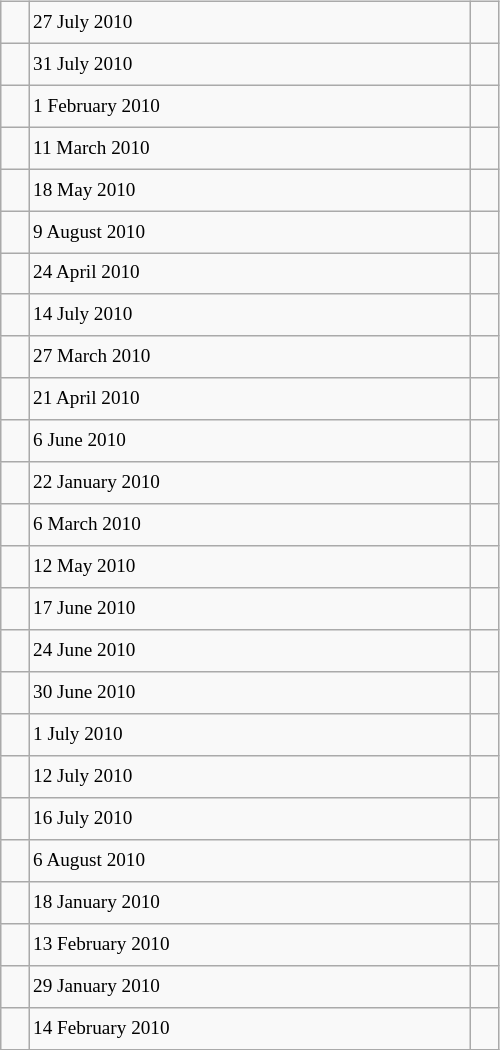<table class="wikitable" style="font-size: 80%; float: left; width: 26em; margin-right: 1em; height: 700px">
<tr>
<td></td>
<td>27 July 2010</td>
<td></td>
</tr>
<tr>
<td></td>
<td>31 July 2010</td>
<td></td>
</tr>
<tr>
<td></td>
<td>1 February 2010</td>
<td></td>
</tr>
<tr>
<td></td>
<td>11 March 2010</td>
<td></td>
</tr>
<tr>
<td></td>
<td>18 May 2010</td>
<td></td>
</tr>
<tr>
<td></td>
<td>9 August 2010</td>
<td></td>
</tr>
<tr>
<td></td>
<td>24 April 2010</td>
<td></td>
</tr>
<tr>
<td></td>
<td>14 July 2010</td>
<td></td>
</tr>
<tr>
<td></td>
<td>27 March 2010</td>
<td></td>
</tr>
<tr>
<td></td>
<td>21 April 2010</td>
<td></td>
</tr>
<tr>
<td></td>
<td>6 June 2010</td>
<td></td>
</tr>
<tr>
<td></td>
<td>22 January 2010</td>
<td></td>
</tr>
<tr>
<td></td>
<td>6 March 2010</td>
<td></td>
</tr>
<tr>
<td></td>
<td>12 May 2010</td>
<td></td>
</tr>
<tr>
<td></td>
<td>17 June 2010</td>
<td></td>
</tr>
<tr>
<td></td>
<td>24 June 2010</td>
<td></td>
</tr>
<tr>
<td></td>
<td>30 June 2010</td>
<td></td>
</tr>
<tr>
<td></td>
<td>1 July 2010</td>
<td></td>
</tr>
<tr>
<td></td>
<td>12 July 2010</td>
<td></td>
</tr>
<tr>
<td></td>
<td>16 July 2010</td>
<td></td>
</tr>
<tr>
<td></td>
<td>6 August 2010</td>
<td></td>
</tr>
<tr>
<td></td>
<td>18 January 2010</td>
<td></td>
</tr>
<tr>
<td></td>
<td>13 February 2010</td>
<td></td>
</tr>
<tr>
<td></td>
<td>29 January 2010</td>
<td></td>
</tr>
<tr>
<td></td>
<td>14 February 2010</td>
<td></td>
</tr>
</table>
